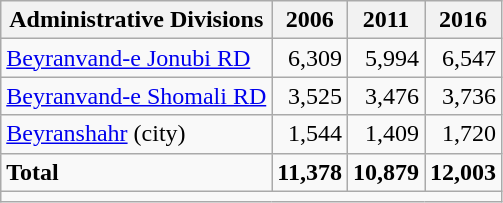<table class="wikitable">
<tr>
<th>Administrative Divisions</th>
<th>2006</th>
<th>2011</th>
<th>2016</th>
</tr>
<tr>
<td><a href='#'>Beyranvand-e Jonubi RD</a></td>
<td style="text-align: right;">6,309</td>
<td style="text-align: right;">5,994</td>
<td style="text-align: right;">6,547</td>
</tr>
<tr>
<td><a href='#'>Beyranvand-e Shomali RD</a></td>
<td style="text-align: right;">3,525</td>
<td style="text-align: right;">3,476</td>
<td style="text-align: right;">3,736</td>
</tr>
<tr>
<td><a href='#'>Beyranshahr</a> (city)</td>
<td style="text-align: right;">1,544</td>
<td style="text-align: right;">1,409</td>
<td style="text-align: right;">1,720</td>
</tr>
<tr>
<td><strong>Total</strong></td>
<td style="text-align: right;"><strong>11,378</strong></td>
<td style="text-align: right;"><strong>10,879</strong></td>
<td style="text-align: right;"><strong>12,003</strong></td>
</tr>
<tr>
<td colspan=4></td>
</tr>
</table>
